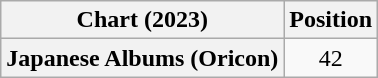<table class="wikitable plainrowheaders" style="text-align:center">
<tr>
<th scope="col">Chart (2023)</th>
<th scope="col">Position</th>
</tr>
<tr>
<th scope="row">Japanese Albums (Oricon)</th>
<td>42</td>
</tr>
</table>
